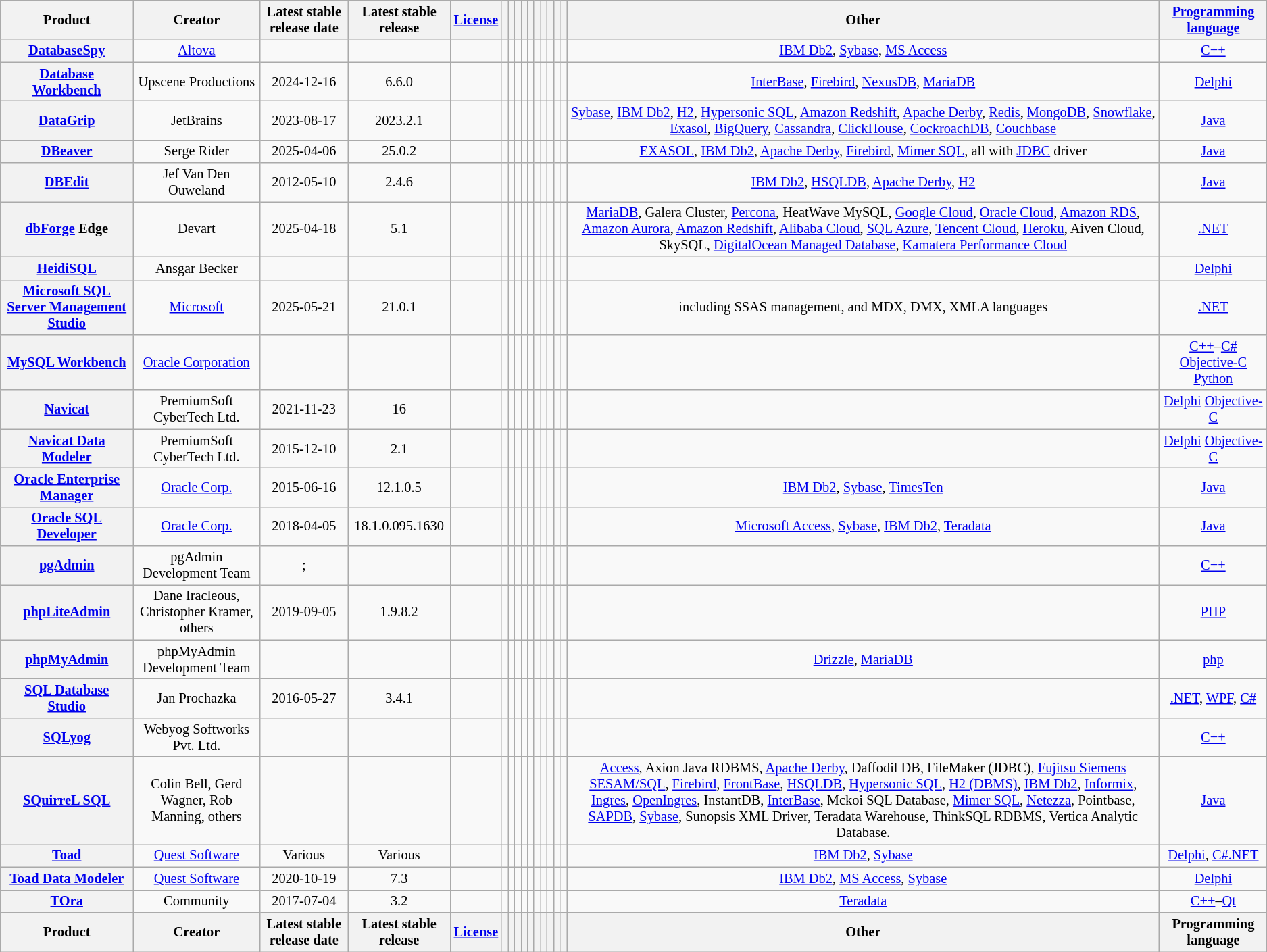<table class="wikitable sortable sort-under" style="font-size: 85%; text-align: center">
<tr style="background: #ececec;">
<th>Product</th>
<th>Creator</th>
<th style="min-width: 60px">Latest stable release date</th>
<th>Latest stable release</th>
<th><a href='#'>License</a></th>
<th></th>
<th></th>
<th></th>
<th></th>
<th></th>
<th></th>
<th></th>
<th></th>
<th></th>
<th></th>
<th>Other</th>
<th><a href='#'>Programming language</a></th>
</tr>
<tr>
<th><a href='#'>DatabaseSpy</a></th>
<td><a href='#'>Altova</a></td>
<td></td>
<td></td>
<td></td>
<td></td>
<td></td>
<td></td>
<td></td>
<td></td>
<td></td>
<td></td>
<td></td>
<td></td>
<td></td>
<td><a href='#'>IBM Db2</a>, <a href='#'>Sybase</a>, <a href='#'>MS Access</a></td>
<td><a href='#'>C++</a></td>
</tr>
<tr>
<th><a href='#'>Database Workbench</a></th>
<td>Upscene Productions</td>
<td>2024-12-16</td>
<td>6.6.0</td>
<td></td>
<td></td>
<td></td>
<td></td>
<td></td>
<td></td>
<td></td>
<td></td>
<td></td>
<td></td>
<td></td>
<td><a href='#'>InterBase</a>, <a href='#'>Firebird</a>, <a href='#'>NexusDB</a>, <a href='#'>MariaDB</a></td>
<td><a href='#'>Delphi</a></td>
</tr>
<tr>
<th><a href='#'>DataGrip</a></th>
<td>JetBrains</td>
<td>2023-08-17</td>
<td>2023.2.1</td>
<td></td>
<td></td>
<td></td>
<td></td>
<td></td>
<td></td>
<td></td>
<td></td>
<td></td>
<td></td>
<td></td>
<td><a href='#'>Sybase</a>, <a href='#'>IBM Db2</a>, <a href='#'>H2</a>, <a href='#'>Hypersonic SQL</a>, <a href='#'>Amazon Redshift</a>, <a href='#'>Apache Derby</a>, <a href='#'>Redis</a>, <a href='#'>MongoDB</a>, <a href='#'>Snowflake</a>, <a href='#'>Exasol</a>, <a href='#'>BigQuery</a>, <a href='#'>Cassandra</a>, <a href='#'>ClickHouse</a>, <a href='#'>CockroachDB</a>, <a href='#'>Couchbase</a></td>
<td><a href='#'>Java</a></td>
</tr>
<tr>
<th><a href='#'>DBeaver</a></th>
<td>Serge Rider</td>
<td>2025-04-06</td>
<td>25.0.2</td>
<td></td>
<td></td>
<td></td>
<td></td>
<td></td>
<td></td>
<td></td>
<td></td>
<td></td>
<td></td>
<td></td>
<td><a href='#'>EXASOL</a>, <a href='#'>IBM Db2</a>, <a href='#'>Apache Derby</a>, <a href='#'>Firebird</a>, <a href='#'>Mimer SQL</a>, all with <a href='#'>JDBC</a> driver</td>
<td><a href='#'>Java</a></td>
</tr>
<tr>
<th><a href='#'>DBEdit</a></th>
<td>Jef Van Den Ouweland</td>
<td>2012-05-10</td>
<td>2.4.6</td>
<td></td>
<td></td>
<td></td>
<td></td>
<td></td>
<td></td>
<td></td>
<td></td>
<td></td>
<td></td>
<td></td>
<td><a href='#'>IBM Db2</a>, <a href='#'>HSQLDB</a>, <a href='#'>Apache Derby</a>, <a href='#'>H2</a></td>
<td><a href='#'>Java</a></td>
</tr>
<tr>
<th><a href='#'>dbForge</a> Edge</th>
<td>Devart</td>
<td>2025-04-18</td>
<td>5.1</td>
<td></td>
<td></td>
<td></td>
<td></td>
<td></td>
<td></td>
<td></td>
<td></td>
<td></td>
<td></td>
<td></td>
<td><a href='#'>MariaDB</a>, Galera Cluster, <a href='#'>Percona</a>, HeatWave MySQL, <a href='#'>Google Cloud</a>, <a href='#'>Oracle Cloud</a>, <a href='#'>Amazon RDS</a>, <a href='#'>Amazon Aurora</a>, <a href='#'>Amazon Redshift</a>, <a href='#'>Alibaba Cloud</a>, <a href='#'>SQL Azure</a>, <a href='#'>Tencent Cloud</a>, <a href='#'>Heroku</a>, Aiven Cloud, SkySQL, <a href='#'>DigitalOcean Managed Database</a>, <a href='#'>Kamatera Performance Cloud</a></td>
<td><a href='#'>.NET</a></td>
</tr>
<tr>
<th><a href='#'>HeidiSQL</a></th>
<td>Ansgar Becker</td>
<td></td>
<td></td>
<td></td>
<td></td>
<td></td>
<td></td>
<td></td>
<td></td>
<td></td>
<td></td>
<td></td>
<td></td>
<td></td>
<td></td>
<td><a href='#'>Delphi</a></td>
</tr>
<tr>
<th><a href='#'>Microsoft SQL Server Management Studio</a></th>
<td><a href='#'>Microsoft</a></td>
<td>2025-05-21</td>
<td>21.0.1</td>
<td></td>
<td></td>
<td></td>
<td></td>
<td></td>
<td></td>
<td></td>
<td></td>
<td></td>
<td></td>
<td></td>
<td>including SSAS management, and MDX, DMX, XMLA languages</td>
<td><a href='#'>.NET</a></td>
</tr>
<tr>
<th><a href='#'>MySQL Workbench</a></th>
<td><a href='#'>Oracle Corporation</a></td>
<td></td>
<td></td>
<td></td>
<td></td>
<td></td>
<td></td>
<td></td>
<td></td>
<td></td>
<td></td>
<td></td>
<td></td>
<td></td>
<td></td>
<td><a href='#'>C++</a>–<a href='#'>C#</a> <a href='#'>Objective-C</a> <a href='#'>Python</a></td>
</tr>
<tr>
<th><a href='#'>Navicat</a></th>
<td>PremiumSoft CyberTech Ltd.</td>
<td>2021-11-23</td>
<td>16</td>
<td></td>
<td></td>
<td></td>
<td></td>
<td></td>
<td></td>
<td></td>
<td></td>
<td></td>
<td></td>
<td></td>
<td></td>
<td><a href='#'>Delphi</a> <a href='#'>Objective-C</a></td>
</tr>
<tr>
<th><a href='#'>Navicat Data Modeler</a></th>
<td>PremiumSoft CyberTech Ltd.</td>
<td>2015-12-10</td>
<td>2.1</td>
<td></td>
<td></td>
<td></td>
<td></td>
<td></td>
<td></td>
<td></td>
<td></td>
<td></td>
<td></td>
<td></td>
<td></td>
<td><a href='#'>Delphi</a> <a href='#'>Objective-C</a></td>
</tr>
<tr>
<th><a href='#'>Oracle Enterprise Manager</a></th>
<td><a href='#'>Oracle Corp.</a></td>
<td>2015-06-16</td>
<td>12.1.0.5</td>
<td></td>
<td></td>
<td></td>
<td></td>
<td></td>
<td></td>
<td></td>
<td></td>
<td></td>
<td></td>
<td></td>
<td><a href='#'>IBM Db2</a>, <a href='#'>Sybase</a>, <a href='#'>TimesTen</a></td>
<td><a href='#'>Java</a></td>
</tr>
<tr>
<th><a href='#'>Oracle SQL Developer</a></th>
<td><a href='#'>Oracle Corp.</a></td>
<td>2018-04-05</td>
<td>18.1.0.095.1630</td>
<td></td>
<td></td>
<td></td>
<td></td>
<td></td>
<td></td>
<td></td>
<td></td>
<td></td>
<td></td>
<td></td>
<td><a href='#'>Microsoft Access</a>, <a href='#'>Sybase</a>, <a href='#'>IBM Db2</a>, <a href='#'>Teradata</a></td>
<td><a href='#'>Java</a></td>
</tr>
<tr>
<th><a href='#'>pgAdmin</a></th>
<td>pgAdmin Development Team</td>
<td>; </td>
<td></td>
<td></td>
<td></td>
<td></td>
<td></td>
<td></td>
<td></td>
<td></td>
<td></td>
<td></td>
<td></td>
<td></td>
<td></td>
<td><a href='#'>C++</a></td>
</tr>
<tr>
<th><a href='#'>phpLiteAdmin</a></th>
<td>Dane Iracleous, Christopher Kramer, others</td>
<td>2019-09-05</td>
<td>1.9.8.2</td>
<td></td>
<td></td>
<td></td>
<td></td>
<td></td>
<td></td>
<td></td>
<td></td>
<td></td>
<td></td>
<td></td>
<td></td>
<td><a href='#'>PHP</a></td>
</tr>
<tr>
<th><a href='#'>phpMyAdmin</a></th>
<td>phpMyAdmin Development Team</td>
<td></td>
<td></td>
<td></td>
<td></td>
<td></td>
<td></td>
<td></td>
<td></td>
<td></td>
<td></td>
<td></td>
<td></td>
<td></td>
<td><a href='#'>Drizzle</a>, <a href='#'>MariaDB</a></td>
<td><a href='#'>php</a></td>
</tr>
<tr>
<th><a href='#'>SQL Database Studio</a></th>
<td>Jan Prochazka</td>
<td>2016-05-27</td>
<td>3.4.1</td>
<td></td>
<td></td>
<td></td>
<td></td>
<td></td>
<td></td>
<td></td>
<td></td>
<td></td>
<td></td>
<td></td>
<td></td>
<td><a href='#'>.NET</a>, <a href='#'>WPF</a>, <a href='#'>C#</a></td>
</tr>
<tr>
<th><a href='#'>SQLyog</a></th>
<td>Webyog Softworks Pvt. Ltd.</td>
<td></td>
<td></td>
<td></td>
<td></td>
<td></td>
<td></td>
<td></td>
<td></td>
<td></td>
<td></td>
<td></td>
<td></td>
<td></td>
<td></td>
<td><a href='#'>C++</a></td>
</tr>
<tr>
<th><a href='#'>SQuirreL SQL</a></th>
<td>Colin Bell, Gerd Wagner, Rob Manning, others</td>
<td></td>
<td></td>
<td></td>
<td></td>
<td></td>
<td></td>
<td></td>
<td></td>
<td></td>
<td></td>
<td></td>
<td></td>
<td></td>
<td><a href='#'>Access</a>, Axion Java RDBMS, <a href='#'>Apache Derby</a>, Daffodil DB, FileMaker (JDBC), <a href='#'>Fujitsu Siemens SESAM/SQL</a>, <a href='#'>Firebird</a>, <a href='#'>FrontBase</a>, <a href='#'>HSQLDB</a>, <a href='#'>Hypersonic SQL</a>, <a href='#'>H2 (DBMS)</a>, <a href='#'>IBM Db2</a>, <a href='#'>Informix</a>, <a href='#'>Ingres</a>, <a href='#'>OpenIngres</a>, InstantDB, <a href='#'>InterBase</a>, Mckoi SQL Database, <a href='#'>Mimer SQL</a>, <a href='#'>Netezza</a>, Pointbase, <a href='#'>SAPDB</a>, <a href='#'>Sybase</a>, Sunopsis XML Driver, Teradata Warehouse, ThinkSQL RDBMS, Vertica Analytic Database.</td>
<td><a href='#'>Java</a></td>
</tr>
<tr>
<th><a href='#'>Toad</a></th>
<td><a href='#'>Quest Software</a></td>
<td>Various</td>
<td>Various</td>
<td></td>
<td></td>
<td></td>
<td></td>
<td></td>
<td></td>
<td></td>
<td></td>
<td></td>
<td></td>
<td></td>
<td><a href='#'>IBM Db2</a>, <a href='#'>Sybase</a></td>
<td><a href='#'>Delphi</a>, <a href='#'>C#.NET</a></td>
</tr>
<tr>
<th><a href='#'>Toad Data Modeler</a></th>
<td><a href='#'>Quest Software</a></td>
<td>2020-10-19</td>
<td>7.3</td>
<td></td>
<td></td>
<td></td>
<td></td>
<td></td>
<td></td>
<td></td>
<td></td>
<td></td>
<td></td>
<td></td>
<td><a href='#'>IBM Db2</a>, <a href='#'>MS Access</a>, <a href='#'>Sybase</a></td>
<td><a href='#'>Delphi</a></td>
</tr>
<tr>
<th><a href='#'>TOra</a></th>
<td>Community</td>
<td>2017-07-04</td>
<td>3.2</td>
<td></td>
<td></td>
<td></td>
<td></td>
<td></td>
<td></td>
<td></td>
<td></td>
<td></td>
<td></td>
<td></td>
<td><a href='#'>Teradata</a></td>
<td><a href='#'>C++</a>–<a href='#'>Qt</a></td>
</tr>
<tr style="background: #ececec;">
<th>Product</th>
<th>Creator</th>
<th style="min-width: 60px">Latest stable release date</th>
<th>Latest stable release</th>
<th><a href='#'>License</a></th>
<th></th>
<th></th>
<th></th>
<th></th>
<th></th>
<th></th>
<th></th>
<th></th>
<th></th>
<th></th>
<th>Other</th>
<th>Programming language</th>
</tr>
</table>
